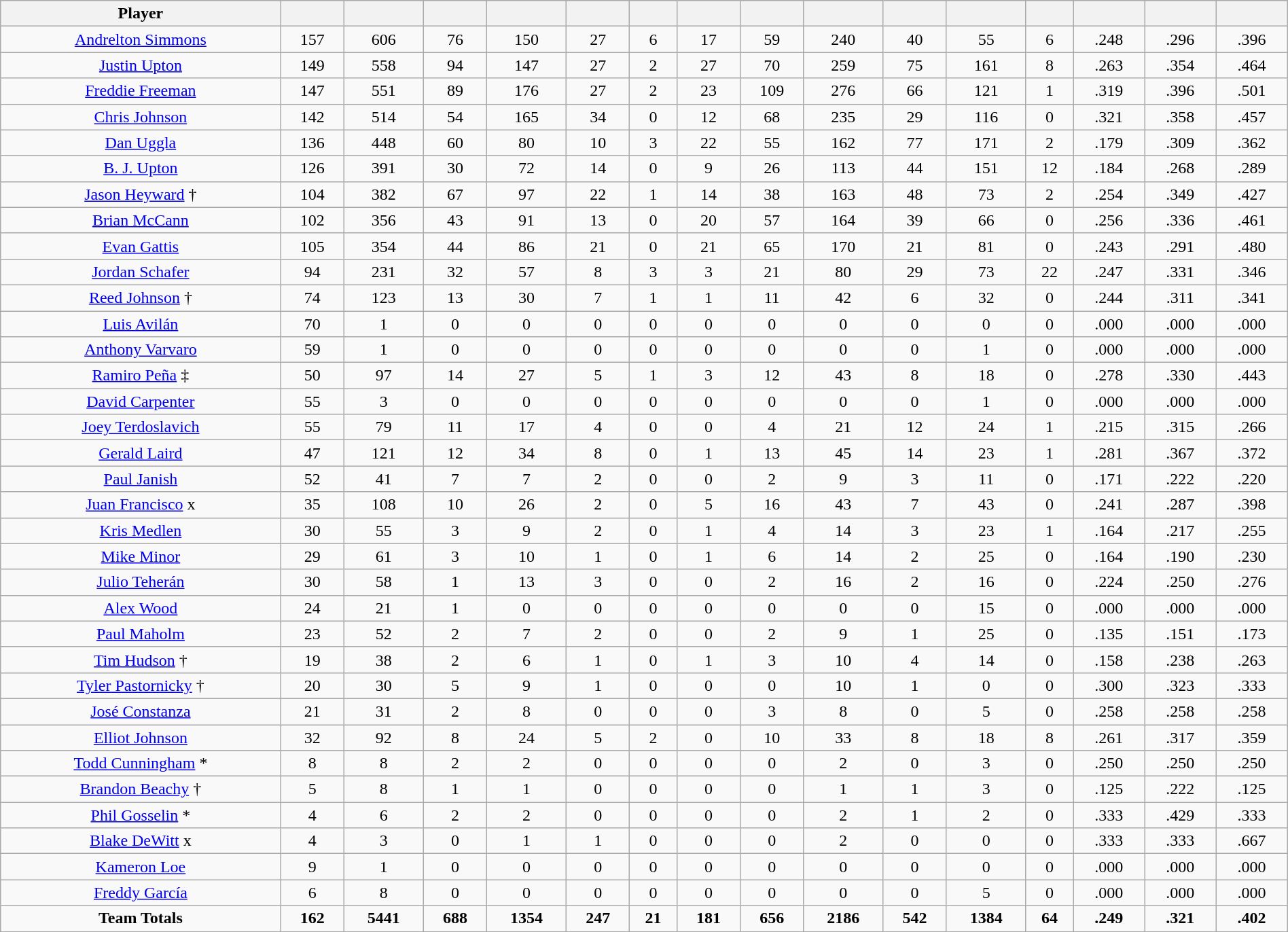<table class="wikitable sortable" style="width:100%;">
<tr align=center>
<th>Player</th>
<th></th>
<th></th>
<th></th>
<th></th>
<th></th>
<th></th>
<th></th>
<th></th>
<th></th>
<th></th>
<th></th>
<th></th>
<th></th>
<th></th>
<th></th>
</tr>
<tr align=center>
<td><a href='#'>Andrelton Simmons</a></td>
<td>157</td>
<td>606</td>
<td>76</td>
<td>150</td>
<td>27</td>
<td>6</td>
<td>17</td>
<td>59</td>
<td>240</td>
<td>40</td>
<td>55</td>
<td>6</td>
<td>.248</td>
<td>.296</td>
<td>.396</td>
</tr>
<tr align=center>
<td><a href='#'>Justin Upton</a></td>
<td>149</td>
<td>558</td>
<td>94</td>
<td>147</td>
<td>27</td>
<td>2</td>
<td>27</td>
<td>70</td>
<td>259</td>
<td>75</td>
<td>161</td>
<td>8</td>
<td>.263</td>
<td>.354</td>
<td>.464</td>
</tr>
<tr align=center>
<td><a href='#'>Freddie Freeman</a></td>
<td>147</td>
<td>551</td>
<td>89</td>
<td>176</td>
<td>27</td>
<td>2</td>
<td>23</td>
<td>109</td>
<td>276</td>
<td>66</td>
<td>121</td>
<td>1</td>
<td>.319</td>
<td>.396</td>
<td>.501</td>
</tr>
<tr align=center>
<td><a href='#'>Chris Johnson</a></td>
<td>142</td>
<td>514</td>
<td>54</td>
<td>165</td>
<td>34</td>
<td>0</td>
<td>12</td>
<td>68</td>
<td>235</td>
<td>29</td>
<td>116</td>
<td>0</td>
<td>.321</td>
<td>.358</td>
<td>.457</td>
</tr>
<tr align=center>
<td><a href='#'>Dan Uggla</a></td>
<td>136</td>
<td>448</td>
<td>60</td>
<td>80</td>
<td>10</td>
<td>3</td>
<td>22</td>
<td>55</td>
<td>162</td>
<td>77</td>
<td>171</td>
<td>2</td>
<td>.179</td>
<td>.309</td>
<td>.362</td>
</tr>
<tr align=center>
<td><a href='#'>B. J. Upton</a></td>
<td>126</td>
<td>391</td>
<td>30</td>
<td>72</td>
<td>14</td>
<td>0</td>
<td>9</td>
<td>26</td>
<td>113</td>
<td>44</td>
<td>151</td>
<td>12</td>
<td>.184</td>
<td>.268</td>
<td>.289</td>
</tr>
<tr align=center>
<td><a href='#'>Jason Heyward</a> †</td>
<td>104</td>
<td>382</td>
<td>67</td>
<td>97</td>
<td>22</td>
<td>1</td>
<td>14</td>
<td>38</td>
<td>163</td>
<td>48</td>
<td>73</td>
<td>2</td>
<td>.254</td>
<td>.349</td>
<td>.427</td>
</tr>
<tr align=center>
<td><a href='#'>Brian McCann</a></td>
<td>102</td>
<td>356</td>
<td>43</td>
<td>91</td>
<td>13</td>
<td>0</td>
<td>20</td>
<td>57</td>
<td>164</td>
<td>39</td>
<td>66</td>
<td>0</td>
<td>.256</td>
<td>.336</td>
<td>.461</td>
</tr>
<tr align=center>
<td><a href='#'>Evan Gattis</a></td>
<td>105</td>
<td>354</td>
<td>44</td>
<td>86</td>
<td>21</td>
<td>0</td>
<td>21</td>
<td>65</td>
<td>170</td>
<td>21</td>
<td>81</td>
<td>0</td>
<td>.243</td>
<td>.291</td>
<td>.480</td>
</tr>
<tr align=center>
<td><a href='#'>Jordan Schafer</a></td>
<td>94</td>
<td>231</td>
<td>32</td>
<td>57</td>
<td>8</td>
<td>3</td>
<td>3</td>
<td>21</td>
<td>80</td>
<td>29</td>
<td>73</td>
<td>22</td>
<td>.247</td>
<td>.331</td>
<td>.346</td>
</tr>
<tr align=center>
<td><a href='#'>Reed Johnson</a> †</td>
<td>74</td>
<td>123</td>
<td>13</td>
<td>30</td>
<td>7</td>
<td>1</td>
<td>1</td>
<td>11</td>
<td>42</td>
<td>6</td>
<td>32</td>
<td>0</td>
<td>.244</td>
<td>.311</td>
<td>.341</td>
</tr>
<tr align=center>
<td><a href='#'>Luis Avilán</a></td>
<td>70</td>
<td>1</td>
<td>0</td>
<td>0</td>
<td>0</td>
<td>0</td>
<td>0</td>
<td>0</td>
<td>0</td>
<td>0</td>
<td>0</td>
<td>0</td>
<td>.000</td>
<td>.000</td>
<td>.000</td>
</tr>
<tr align=center>
<td><a href='#'>Anthony Varvaro</a></td>
<td>59</td>
<td>1</td>
<td>0</td>
<td>0</td>
<td>0</td>
<td>0</td>
<td>0</td>
<td>0</td>
<td>0</td>
<td>0</td>
<td>1</td>
<td>0</td>
<td>.000</td>
<td>.000</td>
<td>.000</td>
</tr>
<tr align=center>
<td><a href='#'>Ramiro Peña</a> ‡</td>
<td>50</td>
<td>97</td>
<td>14</td>
<td>27</td>
<td>5</td>
<td>1</td>
<td>3</td>
<td>12</td>
<td>43</td>
<td>8</td>
<td>18</td>
<td>0</td>
<td>.278</td>
<td>.330</td>
<td>.443</td>
</tr>
<tr align=center>
<td><a href='#'>David Carpenter</a></td>
<td>55</td>
<td>3</td>
<td>0</td>
<td>0</td>
<td>0</td>
<td>0</td>
<td>0</td>
<td>0</td>
<td>0</td>
<td>0</td>
<td>1</td>
<td>0</td>
<td>.000</td>
<td>.000</td>
<td>.000</td>
</tr>
<tr align=center>
<td><a href='#'>Joey Terdoslavich</a></td>
<td>55</td>
<td>79</td>
<td>11</td>
<td>17</td>
<td>4</td>
<td>0</td>
<td>0</td>
<td>4</td>
<td>21</td>
<td>12</td>
<td>24</td>
<td>1</td>
<td>.215</td>
<td>.315</td>
<td>.266</td>
</tr>
<tr align=center>
<td><a href='#'>Gerald Laird</a></td>
<td>47</td>
<td>121</td>
<td>12</td>
<td>34</td>
<td>8</td>
<td>0</td>
<td>1</td>
<td>13</td>
<td>45</td>
<td>14</td>
<td>23</td>
<td>1</td>
<td>.281</td>
<td>.367</td>
<td>.372</td>
</tr>
<tr align=center>
<td><a href='#'>Paul Janish</a></td>
<td>52</td>
<td>41</td>
<td>7</td>
<td>7</td>
<td>2</td>
<td>0</td>
<td>0</td>
<td>2</td>
<td>9</td>
<td>3</td>
<td>11</td>
<td>0</td>
<td>.171</td>
<td>.222</td>
<td>.220</td>
</tr>
<tr align=center>
<td><a href='#'>Juan Francisco</a> x</td>
<td>35</td>
<td>108</td>
<td>10</td>
<td>26</td>
<td>2</td>
<td>0</td>
<td>5</td>
<td>16</td>
<td>43</td>
<td>7</td>
<td>43</td>
<td>0</td>
<td>.241</td>
<td>.287</td>
<td>.398</td>
</tr>
<tr align=center>
<td><a href='#'>Kris Medlen</a></td>
<td>30</td>
<td>55</td>
<td>3</td>
<td>9</td>
<td>2</td>
<td>0</td>
<td>1</td>
<td>4</td>
<td>14</td>
<td>3</td>
<td>23</td>
<td>1</td>
<td>.164</td>
<td>.217</td>
<td>.255</td>
</tr>
<tr align=center>
<td><a href='#'>Mike Minor</a></td>
<td>29</td>
<td>61</td>
<td>3</td>
<td>10</td>
<td>1</td>
<td>0</td>
<td>1</td>
<td>6</td>
<td>14</td>
<td>2</td>
<td>25</td>
<td>0</td>
<td>.164</td>
<td>.190</td>
<td>.230</td>
</tr>
<tr align=center>
<td><a href='#'>Julio Teherán</a></td>
<td>30</td>
<td>58</td>
<td>1</td>
<td>13</td>
<td>3</td>
<td>0</td>
<td>0</td>
<td>2</td>
<td>16</td>
<td>2</td>
<td>16</td>
<td>0</td>
<td>.224</td>
<td>.250</td>
<td>.276</td>
</tr>
<tr align=center>
<td><a href='#'>Alex Wood</a></td>
<td>24</td>
<td>21</td>
<td>1</td>
<td>0</td>
<td>0</td>
<td>0</td>
<td>0</td>
<td>0</td>
<td>0</td>
<td>0</td>
<td>15</td>
<td>0</td>
<td>.000</td>
<td>.000</td>
<td>.000</td>
</tr>
<tr align=center>
<td><a href='#'>Paul Maholm</a></td>
<td>23</td>
<td>52</td>
<td>2</td>
<td>7</td>
<td>2</td>
<td>0</td>
<td>0</td>
<td>2</td>
<td>9</td>
<td>1</td>
<td>25</td>
<td>0</td>
<td>.135</td>
<td>.151</td>
<td>.173</td>
</tr>
<tr align=center>
<td><a href='#'>Tim Hudson</a> †</td>
<td>19</td>
<td>38</td>
<td>2</td>
<td>6</td>
<td>1</td>
<td>0</td>
<td>1</td>
<td>3</td>
<td>10</td>
<td>4</td>
<td>14</td>
<td>0</td>
<td>.158</td>
<td>.238</td>
<td>.263</td>
</tr>
<tr align=center>
<td><a href='#'>Tyler Pastornicky</a> †</td>
<td>20</td>
<td>30</td>
<td>5</td>
<td>9</td>
<td>1</td>
<td>0</td>
<td>0</td>
<td>0</td>
<td>10</td>
<td>1</td>
<td>0</td>
<td>0</td>
<td>.300</td>
<td>.323</td>
<td>.333</td>
</tr>
<tr align=center>
<td><a href='#'>José Constanza</a></td>
<td>21</td>
<td>31</td>
<td>2</td>
<td>8</td>
<td>0</td>
<td>0</td>
<td>0</td>
<td>3</td>
<td>8</td>
<td>0</td>
<td>5</td>
<td>0</td>
<td>.258</td>
<td>.258</td>
<td>.258</td>
</tr>
<tr align=center>
<td><a href='#'>Elliot Johnson</a></td>
<td>32</td>
<td>92</td>
<td>8</td>
<td>24</td>
<td>5</td>
<td>2</td>
<td>0</td>
<td>10</td>
<td>33</td>
<td>8</td>
<td>18</td>
<td>8</td>
<td>.261</td>
<td>.317</td>
<td>.359</td>
</tr>
<tr align=center>
<td><a href='#'>Todd Cunningham</a> *</td>
<td>8</td>
<td>8</td>
<td>2</td>
<td>2</td>
<td>0</td>
<td>0</td>
<td>0</td>
<td>0</td>
<td>2</td>
<td>0</td>
<td>3</td>
<td>0</td>
<td>.250</td>
<td>.250</td>
<td>.250</td>
</tr>
<tr align=center>
<td><a href='#'>Brandon Beachy</a> †</td>
<td>5</td>
<td>8</td>
<td>1</td>
<td>1</td>
<td>0</td>
<td>0</td>
<td>0</td>
<td>0</td>
<td>1</td>
<td>1</td>
<td>3</td>
<td>0</td>
<td>.125</td>
<td>.222</td>
<td>.125</td>
</tr>
<tr align=center>
<td><a href='#'>Phil Gosselin</a> *</td>
<td>4</td>
<td>6</td>
<td>2</td>
<td>2</td>
<td>0</td>
<td>0</td>
<td>0</td>
<td>0</td>
<td>2</td>
<td>1</td>
<td>2</td>
<td>0</td>
<td>.333</td>
<td>.429</td>
<td>.333</td>
</tr>
<tr align=center>
<td><a href='#'>Blake DeWitt</a> x</td>
<td>4</td>
<td>3</td>
<td>0</td>
<td>1</td>
<td>1</td>
<td>0</td>
<td>0</td>
<td>0</td>
<td>2</td>
<td>0</td>
<td>0</td>
<td>0</td>
<td>.333</td>
<td>.333</td>
<td>.667</td>
</tr>
<tr align=center>
<td><a href='#'>Kameron Loe</a></td>
<td>9</td>
<td>1</td>
<td>0</td>
<td>0</td>
<td>0</td>
<td>0</td>
<td>0</td>
<td>0</td>
<td>0</td>
<td>0</td>
<td>0</td>
<td>0</td>
<td>.000</td>
<td>.000</td>
<td>.000</td>
</tr>
<tr align=center>
<td><a href='#'>Freddy García</a></td>
<td>6</td>
<td>8</td>
<td>0</td>
<td>0</td>
<td>0</td>
<td>0</td>
<td>0</td>
<td>0</td>
<td>0</td>
<td>0</td>
<td>5</td>
<td>0</td>
<td>.000</td>
<td>.000</td>
<td>.000</td>
</tr>
<tr align=center>
<td><strong>Team Totals</strong></td>
<td><strong>162</strong></td>
<td><strong>5441</strong></td>
<td><strong>688</strong></td>
<td><strong>1354</strong></td>
<td><strong>247</strong></td>
<td><strong>21</strong></td>
<td><strong>181</strong></td>
<td><strong>656</strong></td>
<td><strong>2186</strong></td>
<td><strong>542</strong></td>
<td><strong>1384</strong></td>
<td><strong>64</strong></td>
<td><strong>.249</strong></td>
<td><strong>.321</strong></td>
<td><strong>.402</strong></td>
</tr>
</table>
